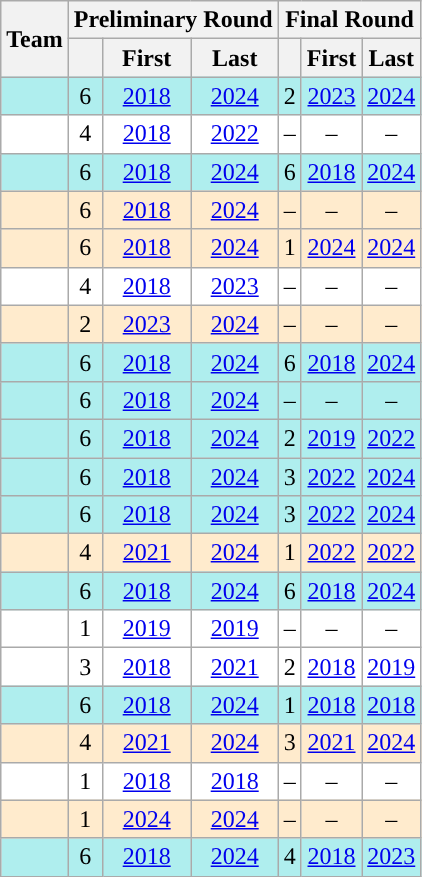<table class="wikitable sortable" style="text-align:center">
<tr>
<th rowspan="2">Team</th>
<th colspan="3">Preliminary Round</th>
<th colspan="3">Final Round</th>
</tr>
<tr>
<th></th>
<th>First</th>
<th>Last</th>
<th></th>
<th>First</th>
<th>Last</th>
</tr>
<tr style="background:#afeeee;">
<td align="left"></td>
<td>6</td>
<td><a href='#'>2018</a></td>
<td><a href='#'>2024</a></td>
<td>2</td>
<td><a href='#'>2023</a></td>
<td><a href='#'>2024</a></td>
</tr>
<tr style="background:#ffffff;">
<td align="left"></td>
<td>4</td>
<td><a href='#'>2018</a></td>
<td><a href='#'>2022</a></td>
<td>–</td>
<td>–</td>
<td>–</td>
</tr>
<tr style="background:#afeeee;">
<td align="left"></td>
<td>6</td>
<td><a href='#'>2018</a></td>
<td><a href='#'>2024</a></td>
<td>6</td>
<td><a href='#'>2018</a></td>
<td><a href='#'>2024</a></td>
</tr>
<tr style="background:#ffebcd;">
<td align="left"></td>
<td>6</td>
<td><a href='#'>2018</a></td>
<td><a href='#'>2024</a></td>
<td>–</td>
<td>–</td>
<td>–</td>
</tr>
<tr style="background:#ffebcd;">
<td align="left"></td>
<td>6</td>
<td><a href='#'>2018</a></td>
<td><a href='#'>2024</a></td>
<td>1</td>
<td><a href='#'>2024</a></td>
<td><a href='#'>2024</a></td>
</tr>
<tr style="background:#ffffff;">
<td align="left"></td>
<td>4</td>
<td><a href='#'>2018</a></td>
<td><a href='#'>2023</a></td>
<td>–</td>
<td>–</td>
<td>–</td>
</tr>
<tr style="background:#ffebcd;">
<td align="left"></td>
<td>2</td>
<td><a href='#'>2023</a></td>
<td><a href='#'>2024</a></td>
<td>–</td>
<td>–</td>
<td>–</td>
</tr>
<tr style="background:#afeeee;">
<td align="left"></td>
<td>6</td>
<td><a href='#'>2018</a></td>
<td><a href='#'>2024</a></td>
<td>6</td>
<td><a href='#'>2018</a></td>
<td><a href='#'>2024</a></td>
</tr>
<tr style="background:#afeeee;">
<td align="left"></td>
<td>6</td>
<td><a href='#'>2018</a></td>
<td><a href='#'>2024</a></td>
<td>–</td>
<td>–</td>
<td>–</td>
</tr>
<tr style="background:#afeeee;">
<td align="left"></td>
<td>6</td>
<td><a href='#'>2018</a></td>
<td><a href='#'>2024</a></td>
<td>2</td>
<td><a href='#'>2019</a></td>
<td><a href='#'>2022</a></td>
</tr>
<tr style="background:#afeeee;">
<td align="left"></td>
<td>6</td>
<td><a href='#'>2018</a></td>
<td><a href='#'>2024</a></td>
<td>3</td>
<td><a href='#'>2022</a></td>
<td><a href='#'>2024</a></td>
</tr>
<tr style="background:#afeeee;">
<td align="left"></td>
<td>6</td>
<td><a href='#'>2018</a></td>
<td><a href='#'>2024</a></td>
<td>3</td>
<td><a href='#'>2022</a></td>
<td><a href='#'>2024</a></td>
</tr>
<tr style="background:#ffebcd;">
<td align="left"></td>
<td>4</td>
<td><a href='#'>2021</a></td>
<td><a href='#'>2024</a></td>
<td>1</td>
<td><a href='#'>2022</a></td>
<td><a href='#'>2022</a></td>
</tr>
<tr style="background:#afeeee;">
<td align="left"></td>
<td>6</td>
<td><a href='#'>2018</a></td>
<td><a href='#'>2024</a></td>
<td>6</td>
<td><a href='#'>2018</a></td>
<td><a href='#'>2024</a></td>
</tr>
<tr style="background:#ffffff;">
<td align="left"></td>
<td>1</td>
<td><a href='#'>2019</a></td>
<td><a href='#'>2019</a></td>
<td>–</td>
<td>–</td>
<td>–</td>
</tr>
<tr style="background:#ffffff;">
<td align="left"></td>
<td>3</td>
<td><a href='#'>2018</a></td>
<td><a href='#'>2021</a></td>
<td>2</td>
<td><a href='#'>2018</a></td>
<td><a href='#'>2019</a></td>
</tr>
<tr style="background:#afeeee;">
<td align="left"></td>
<td>6</td>
<td><a href='#'>2018</a></td>
<td><a href='#'>2024</a></td>
<td>1</td>
<td><a href='#'>2018</a></td>
<td><a href='#'>2018</a></td>
</tr>
<tr style="background:#ffebcd;">
<td align="left"></td>
<td>4</td>
<td><a href='#'>2021</a></td>
<td><a href='#'>2024</a></td>
<td>3</td>
<td><a href='#'>2021</a></td>
<td><a href='#'>2024</a></td>
</tr>
<tr style="background:#ffffff;">
<td align="left"></td>
<td>1</td>
<td><a href='#'>2018</a></td>
<td><a href='#'>2018</a></td>
<td>–</td>
<td>–</td>
<td>–</td>
</tr>
<tr style="background:#ffebcd;">
<td align="left"></td>
<td>1</td>
<td><a href='#'>2024</a></td>
<td><a href='#'>2024</a></td>
<td>–</td>
<td>–</td>
<td>–</td>
</tr>
<tr style="background:#afeeee;">
<td align="left"></td>
<td>6</td>
<td><a href='#'>2018</a></td>
<td><a href='#'>2024</a></td>
<td>4</td>
<td><a href='#'>2018</a></td>
<td><a href='#'>2023</a></td>
</tr>
</table>
